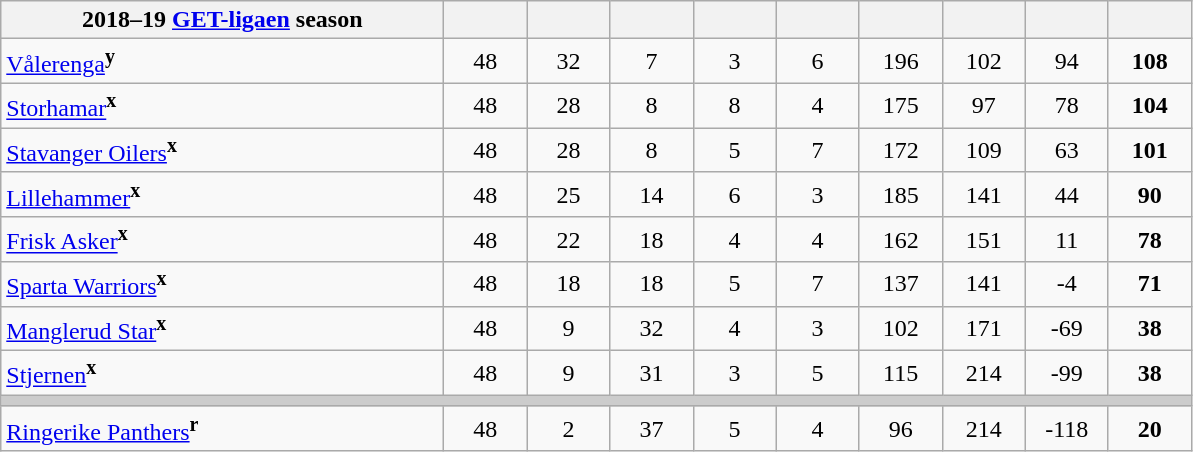<table class="wikitable">
<tr>
<th style="width:18em;">2018–19 <a href='#'>GET-ligaen</a> season</th>
<th style="width:3em;"></th>
<th style="width:3em;"></th>
<th style="width:3em;"></th>
<th style="width:3em;"></th>
<th style="width:3em;"></th>
<th style="width:3em;"></th>
<th style="width:3em;"></th>
<th style="width:3em;"></th>
<th style="width:3em;"></th>
</tr>
<tr align=center>
<td align=left><a href='#'>Vålerenga</a><sup><strong>y</strong></sup></td>
<td>48</td>
<td>32</td>
<td>7</td>
<td>3</td>
<td>6</td>
<td>196</td>
<td>102</td>
<td>94</td>
<td><strong>108</strong></td>
</tr>
<tr align=center>
<td align=left><a href='#'>Storhamar</a><sup><strong>x</strong></sup></td>
<td>48</td>
<td>28</td>
<td>8</td>
<td>8</td>
<td>4</td>
<td>175</td>
<td>97</td>
<td>78</td>
<td><strong>104</strong></td>
</tr>
<tr align=center>
<td align=left><a href='#'>Stavanger Oilers</a><sup><strong>x</strong></sup></td>
<td>48</td>
<td>28</td>
<td>8</td>
<td>5</td>
<td>7</td>
<td>172</td>
<td>109</td>
<td>63</td>
<td><strong>101</strong></td>
</tr>
<tr align=center>
<td align=left><a href='#'>Lillehammer</a><sup><strong>x</strong></sup></td>
<td>48</td>
<td>25</td>
<td>14</td>
<td>6</td>
<td>3</td>
<td>185</td>
<td>141</td>
<td>44</td>
<td><strong>90</strong></td>
</tr>
<tr align=center>
<td align=left><a href='#'>Frisk Asker</a><sup><strong>x</strong></sup></td>
<td>48</td>
<td>22</td>
<td>18</td>
<td>4</td>
<td>4</td>
<td>162</td>
<td>151</td>
<td>11</td>
<td><strong>78</strong></td>
</tr>
<tr align=center>
<td align=left><a href='#'>Sparta Warriors</a><sup><strong>x</strong></sup></td>
<td>48</td>
<td>18</td>
<td>18</td>
<td>5</td>
<td>7</td>
<td>137</td>
<td>141</td>
<td>-4</td>
<td><strong>71</strong></td>
</tr>
<tr align=center>
<td align=left><a href='#'>Manglerud Star</a><sup><strong>x</strong></sup></td>
<td>48</td>
<td>9</td>
<td>32</td>
<td>4</td>
<td>3</td>
<td>102</td>
<td>171</td>
<td>-69</td>
<td><strong>38</strong></td>
</tr>
<tr align=center>
<td align=left><a href='#'>Stjernen</a><sup><strong>x</strong></sup></td>
<td>48</td>
<td>9</td>
<td>31</td>
<td>3</td>
<td>5</td>
<td>115</td>
<td>214</td>
<td>-99</td>
<td><strong>38</strong></td>
</tr>
<tr bgcolor="#cccccc" class="unsortable">
<td colspan=10></td>
</tr>
<tr align=center>
<td align=left><a href='#'>Ringerike Panthers</a><sup><strong>r</strong></sup></td>
<td>48</td>
<td>2</td>
<td>37</td>
<td>5</td>
<td>4</td>
<td>96</td>
<td>214</td>
<td>-118</td>
<td><strong>20</strong></td>
</tr>
</table>
